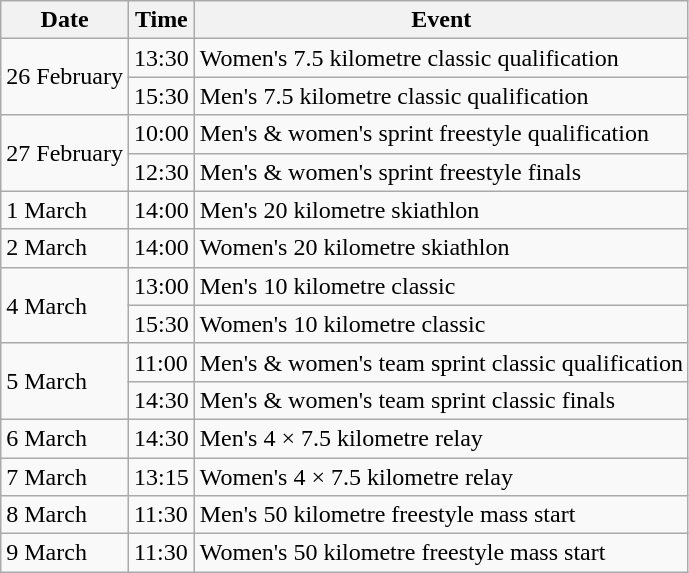<table class="wikitable">
<tr>
<th>Date</th>
<th>Time</th>
<th>Event</th>
</tr>
<tr>
<td rowspan=2>26 February</td>
<td>13:30</td>
<td>Women's 7.5 kilometre classic qualification</td>
</tr>
<tr>
<td>15:30</td>
<td>Men's 7.5 kilometre classic qualification</td>
</tr>
<tr>
<td rowspan=2>27 February</td>
<td>10:00</td>
<td>Men's & women's sprint freestyle qualification</td>
</tr>
<tr>
<td>12:30</td>
<td>Men's & women's sprint freestyle finals</td>
</tr>
<tr>
<td>1 March</td>
<td>14:00</td>
<td>Men's 20 kilometre skiathlon</td>
</tr>
<tr>
<td>2 March</td>
<td>14:00</td>
<td>Women's 20 kilometre skiathlon</td>
</tr>
<tr>
<td rowspan=2>4 March</td>
<td>13:00</td>
<td>Men's 10 kilometre classic</td>
</tr>
<tr>
<td>15:30</td>
<td>Women's 10 kilometre classic</td>
</tr>
<tr>
<td rowspan=2>5 March</td>
<td>11:00</td>
<td>Men's & women's team sprint classic qualification</td>
</tr>
<tr>
<td>14:30</td>
<td>Men's & women's team sprint classic finals</td>
</tr>
<tr>
<td>6 March</td>
<td>14:30</td>
<td>Men's 4 × 7.5 kilometre relay</td>
</tr>
<tr>
<td>7 March</td>
<td>13:15</td>
<td>Women's 4 × 7.5 kilometre relay</td>
</tr>
<tr>
<td>8 March</td>
<td>11:30</td>
<td>Men's 50 kilometre freestyle mass start</td>
</tr>
<tr>
<td>9 March</td>
<td>11:30</td>
<td>Women's 50 kilometre freestyle mass start</td>
</tr>
</table>
